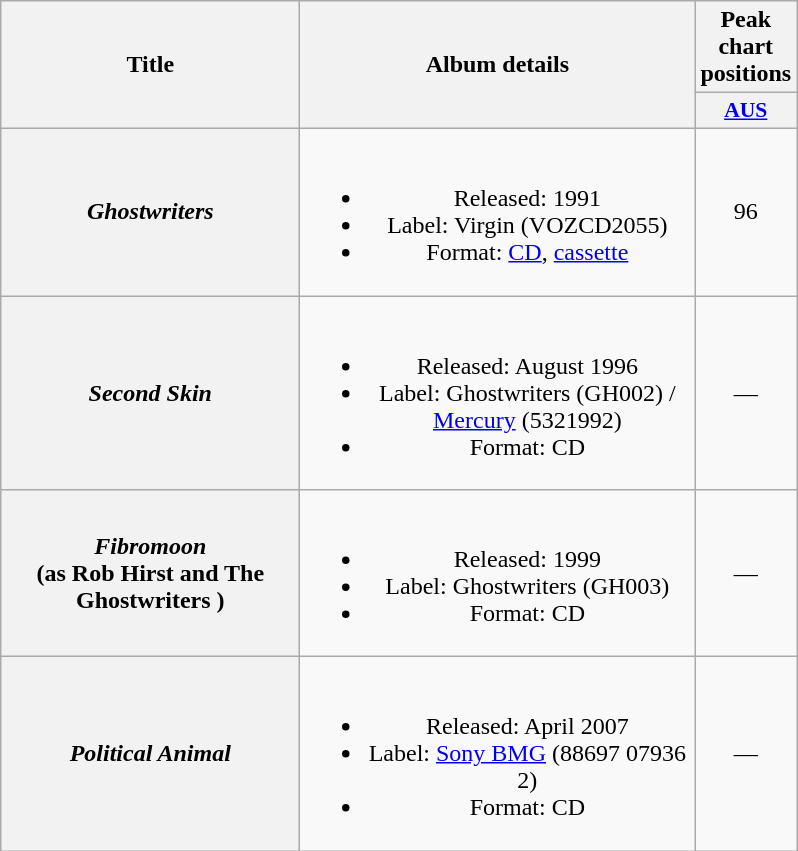<table class="wikitable plainrowheaders" style="text-align:center;" border="1">
<tr>
<th scope="col" rowspan="2" style="width:12em;">Title</th>
<th scope="col" rowspan="2" style="width:16em;">Album details</th>
<th scope="col" colspan="1">Peak chart positions</th>
</tr>
<tr>
<th scope="col" style="width:3em;font-size:90%;"><a href='#'>AUS</a><br></th>
</tr>
<tr>
<th scope="row"><em>Ghostwriters</em></th>
<td><br><ul><li>Released: 1991</li><li>Label: Virgin (VOZCD2055)</li><li>Format: <a href='#'>CD</a>, <a href='#'>cassette</a></li></ul></td>
<td>96</td>
</tr>
<tr>
<th scope="row"><em>Second Skin</em></th>
<td><br><ul><li>Released: August 1996</li><li>Label: Ghostwriters (GH002) / <a href='#'>Mercury</a> (5321992)</li><li>Format: CD</li></ul></td>
<td>—</td>
</tr>
<tr>
<th scope="row"><em>Fibromoon</em> <br>(as Rob Hirst and The Ghostwriters )</th>
<td><br><ul><li>Released: 1999</li><li>Label: Ghostwriters (GH003)</li><li>Format: CD</li></ul></td>
<td>—</td>
</tr>
<tr>
<th scope="row"><em>Political Animal</em></th>
<td><br><ul><li>Released: April 2007</li><li>Label: <a href='#'>Sony BMG</a> (88697 07936 2)</li><li>Format: CD</li></ul></td>
<td>—</td>
</tr>
</table>
